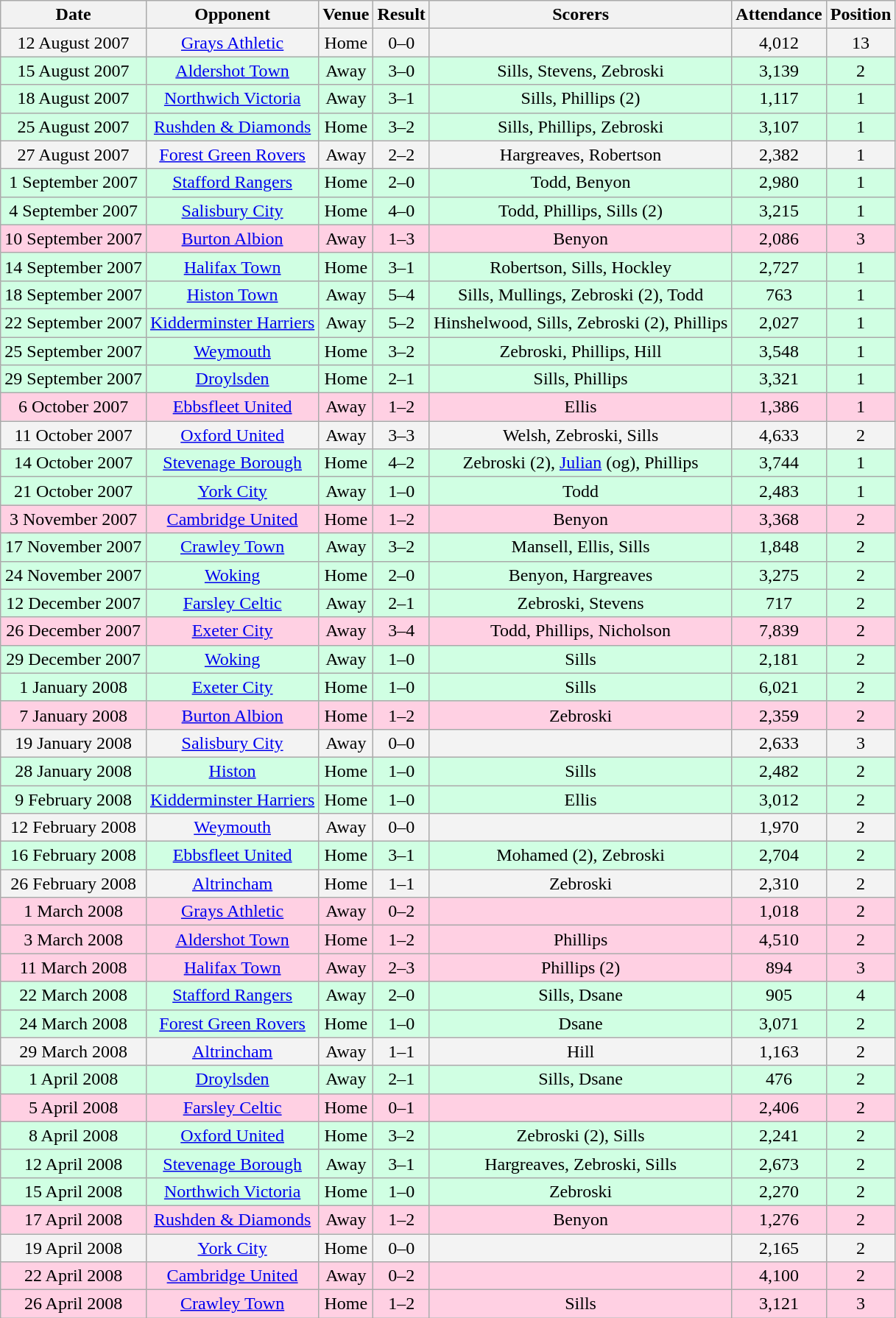<table class="wikitable sortable"  style="text-align:center;">
<tr>
<th>Date</th>
<th>Opponent</th>
<th>Venue</th>
<th>Result</th>
<th class="unsortable">Scorers</th>
<th>Attendance</th>
<th>Position</th>
</tr>
<tr style="background: #f3f3f3;">
<td>12 August 2007</td>
<td><a href='#'>Grays Athletic</a></td>
<td>Home</td>
<td>0–0</td>
<td></td>
<td>4,012</td>
<td>13</td>
</tr>
<tr style="background: #d0ffe3;">
<td>15 August 2007</td>
<td><a href='#'>Aldershot Town</a></td>
<td>Away</td>
<td>3–0</td>
<td>Sills, Stevens, Zebroski</td>
<td>3,139</td>
<td>2</td>
</tr>
<tr style="background: #d0ffe3;">
<td>18 August 2007</td>
<td><a href='#'>Northwich Victoria</a></td>
<td>Away</td>
<td>3–1</td>
<td>Sills, Phillips (2)</td>
<td>1,117</td>
<td>1</td>
</tr>
<tr style="background: #d0ffe3;">
<td>25 August 2007</td>
<td><a href='#'>Rushden & Diamonds</a></td>
<td>Home</td>
<td>3–2</td>
<td>Sills, Phillips, Zebroski</td>
<td>3,107</td>
<td>1</td>
</tr>
<tr style="background: #f3f3f3;">
<td>27 August 2007</td>
<td><a href='#'>Forest Green Rovers</a></td>
<td>Away</td>
<td>2–2</td>
<td>Hargreaves, Robertson</td>
<td>2,382</td>
<td>1</td>
</tr>
<tr style="background: #d0ffe3;">
<td>1 September 2007</td>
<td><a href='#'>Stafford Rangers</a></td>
<td>Home</td>
<td>2–0</td>
<td>Todd, Benyon</td>
<td>2,980</td>
<td>1</td>
</tr>
<tr style="background: #d0ffe3;">
<td>4 September 2007</td>
<td><a href='#'>Salisbury City</a></td>
<td>Home</td>
<td>4–0</td>
<td>Todd, Phillips, Sills (2)</td>
<td>3,215</td>
<td>1</td>
</tr>
<tr style="background: #ffd0e3;">
<td>10 September 2007</td>
<td><a href='#'>Burton Albion</a></td>
<td>Away</td>
<td>1–3</td>
<td>Benyon</td>
<td>2,086</td>
<td>3</td>
</tr>
<tr style="background: #d0ffe3;">
<td>14 September 2007</td>
<td><a href='#'>Halifax Town</a></td>
<td>Home</td>
<td>3–1</td>
<td>Robertson, Sills, Hockley</td>
<td>2,727</td>
<td>1</td>
</tr>
<tr style="background: #d0ffe3;">
<td>18 September 2007</td>
<td><a href='#'>Histon Town</a></td>
<td>Away</td>
<td>5–4</td>
<td>Sills, Mullings, Zebroski (2), Todd</td>
<td>763</td>
<td>1</td>
</tr>
<tr style="background: #d0ffe3;">
<td>22 September 2007</td>
<td><a href='#'>Kidderminster Harriers</a></td>
<td>Away</td>
<td>5–2</td>
<td>Hinshelwood, Sills, Zebroski (2), Phillips</td>
<td>2,027</td>
<td>1</td>
</tr>
<tr style="background: #d0ffe3;">
<td>25 September 2007</td>
<td><a href='#'>Weymouth</a></td>
<td>Home</td>
<td>3–2</td>
<td>Zebroski, Phillips, Hill</td>
<td>3,548</td>
<td>1</td>
</tr>
<tr style="background: #d0ffe3;">
<td>29 September 2007</td>
<td><a href='#'>Droylsden</a></td>
<td>Home</td>
<td>2–1</td>
<td>Sills, Phillips</td>
<td>3,321</td>
<td>1</td>
</tr>
<tr style="background: #ffd0e3;">
<td>6 October 2007</td>
<td><a href='#'>Ebbsfleet United</a></td>
<td>Away</td>
<td>1–2</td>
<td>Ellis</td>
<td>1,386</td>
<td>1</td>
</tr>
<tr style="background: #f3f3f3;">
<td>11 October 2007</td>
<td><a href='#'>Oxford United</a></td>
<td>Away</td>
<td>3–3</td>
<td>Welsh, Zebroski, Sills</td>
<td>4,633</td>
<td>2</td>
</tr>
<tr style="background: #d0ffe3;">
<td>14 October 2007</td>
<td><a href='#'>Stevenage Borough</a></td>
<td>Home</td>
<td>4–2</td>
<td>Zebroski (2), <a href='#'>Julian</a> (og), Phillips</td>
<td>3,744</td>
<td>1</td>
</tr>
<tr style="background: #d0ffe3;">
<td>21 October 2007</td>
<td><a href='#'>York City</a></td>
<td>Away</td>
<td>1–0</td>
<td>Todd</td>
<td>2,483</td>
<td>1</td>
</tr>
<tr style="background: #ffd0e3;">
<td>3 November 2007</td>
<td><a href='#'>Cambridge United</a></td>
<td>Home</td>
<td>1–2</td>
<td>Benyon</td>
<td>3,368</td>
<td>2</td>
</tr>
<tr style="background: #d0ffe3;">
<td>17 November 2007</td>
<td><a href='#'>Crawley Town</a></td>
<td>Away</td>
<td>3–2</td>
<td>Mansell, Ellis, Sills</td>
<td>1,848</td>
<td>2</td>
</tr>
<tr style="background: #d0ffe3;">
<td>24 November 2007</td>
<td><a href='#'>Woking</a></td>
<td>Home</td>
<td>2–0</td>
<td>Benyon, Hargreaves</td>
<td>3,275</td>
<td>2</td>
</tr>
<tr style="background: #d0ffe3;">
<td>12 December 2007</td>
<td><a href='#'>Farsley Celtic</a></td>
<td>Away</td>
<td>2–1</td>
<td>Zebroski, Stevens</td>
<td>717</td>
<td>2</td>
</tr>
<tr style="background: #ffd0e3;">
<td>26 December 2007</td>
<td><a href='#'>Exeter City</a></td>
<td>Away</td>
<td>3–4</td>
<td>Todd, Phillips, Nicholson</td>
<td>7,839</td>
<td>2</td>
</tr>
<tr style="background: #d0ffe3;">
<td>29 December 2007</td>
<td><a href='#'>Woking</a></td>
<td>Away</td>
<td>1–0</td>
<td>Sills</td>
<td>2,181</td>
<td>2</td>
</tr>
<tr style="background: #d0ffe3;">
<td>1 January 2008</td>
<td><a href='#'>Exeter City</a></td>
<td>Home</td>
<td>1–0</td>
<td>Sills</td>
<td>6,021</td>
<td>2</td>
</tr>
<tr style="background: #ffd0e3;">
<td>7 January 2008</td>
<td><a href='#'>Burton Albion</a></td>
<td>Home</td>
<td>1–2</td>
<td>Zebroski</td>
<td>2,359</td>
<td>2</td>
</tr>
<tr style="background: #f3f3f3;">
<td>19 January 2008</td>
<td><a href='#'>Salisbury City</a></td>
<td>Away</td>
<td>0–0</td>
<td></td>
<td>2,633</td>
<td>3</td>
</tr>
<tr style="background: #d0ffe3;">
<td>28 January 2008</td>
<td><a href='#'>Histon</a></td>
<td>Home</td>
<td>1–0</td>
<td>Sills</td>
<td>2,482</td>
<td>2</td>
</tr>
<tr style="background: #d0ffe3;">
<td>9 February 2008</td>
<td><a href='#'>Kidderminster Harriers</a></td>
<td>Home</td>
<td>1–0</td>
<td>Ellis</td>
<td>3,012</td>
<td>2</td>
</tr>
<tr style="background: #f3f3f3;">
<td>12 February 2008</td>
<td><a href='#'>Weymouth</a></td>
<td>Away</td>
<td>0–0</td>
<td></td>
<td>1,970</td>
<td>2</td>
</tr>
<tr style="background: #d0ffe3;">
<td>16 February 2008</td>
<td><a href='#'>Ebbsfleet United</a></td>
<td>Home</td>
<td>3–1</td>
<td>Mohamed (2), Zebroski</td>
<td>2,704</td>
<td>2</td>
</tr>
<tr style="background: #f3f3f3;">
<td>26 February 2008</td>
<td><a href='#'>Altrincham</a></td>
<td>Home</td>
<td>1–1</td>
<td>Zebroski</td>
<td>2,310</td>
<td>2</td>
</tr>
<tr style="background: #ffd0e3;">
<td>1 March 2008</td>
<td><a href='#'>Grays Athletic</a></td>
<td>Away</td>
<td>0–2</td>
<td></td>
<td>1,018</td>
<td>2</td>
</tr>
<tr style="background: #ffd0e3;">
<td>3 March 2008</td>
<td><a href='#'>Aldershot Town</a></td>
<td>Home</td>
<td>1–2</td>
<td>Phillips</td>
<td>4,510</td>
<td>2</td>
</tr>
<tr style="background: #ffd0e3;">
<td>11 March 2008</td>
<td><a href='#'>Halifax Town</a></td>
<td>Away</td>
<td>2–3</td>
<td>Phillips (2)</td>
<td>894</td>
<td>3</td>
</tr>
<tr style="background: #d0ffe3;">
<td>22 March 2008</td>
<td><a href='#'>Stafford Rangers</a></td>
<td>Away</td>
<td>2–0</td>
<td>Sills, Dsane</td>
<td>905</td>
<td>4</td>
</tr>
<tr style="background: #d0ffe3;">
<td>24 March 2008</td>
<td><a href='#'>Forest Green Rovers</a></td>
<td>Home</td>
<td>1–0</td>
<td>Dsane</td>
<td>3,071</td>
<td>2</td>
</tr>
<tr style="background: #f3f3f3;">
<td>29 March 2008</td>
<td><a href='#'>Altrincham</a></td>
<td>Away</td>
<td>1–1</td>
<td>Hill</td>
<td>1,163</td>
<td>2</td>
</tr>
<tr style="background: #d0ffe3;">
<td>1 April 2008</td>
<td><a href='#'>Droylsden</a></td>
<td>Away</td>
<td>2–1</td>
<td>Sills, Dsane</td>
<td>476</td>
<td>2</td>
</tr>
<tr style="background: #ffd0e3;">
<td>5 April 2008</td>
<td><a href='#'>Farsley Celtic</a></td>
<td>Home</td>
<td>0–1</td>
<td></td>
<td>2,406</td>
<td>2</td>
</tr>
<tr style="background: #d0ffe3;">
<td>8 April 2008</td>
<td><a href='#'>Oxford United</a></td>
<td>Home</td>
<td>3–2</td>
<td>Zebroski (2), Sills</td>
<td>2,241</td>
<td>2</td>
</tr>
<tr style="background: #d0ffe3;">
<td>12 April 2008</td>
<td><a href='#'>Stevenage Borough</a></td>
<td>Away</td>
<td>3–1</td>
<td>Hargreaves, Zebroski, Sills</td>
<td>2,673</td>
<td>2</td>
</tr>
<tr style="background: #d0ffe3;">
<td>15 April 2008</td>
<td><a href='#'>Northwich Victoria</a></td>
<td>Home</td>
<td>1–0</td>
<td>Zebroski</td>
<td>2,270</td>
<td>2</td>
</tr>
<tr style="background: #ffd0e3;">
<td>17 April 2008</td>
<td><a href='#'>Rushden & Diamonds</a></td>
<td>Away</td>
<td>1–2</td>
<td>Benyon</td>
<td>1,276</td>
<td>2</td>
</tr>
<tr style="background: #f3f3f3;">
<td>19 April 2008</td>
<td><a href='#'>York City</a></td>
<td>Home</td>
<td>0–0</td>
<td></td>
<td>2,165</td>
<td>2</td>
</tr>
<tr style="background: #ffd0e3;">
<td>22 April 2008</td>
<td><a href='#'>Cambridge United</a></td>
<td>Away</td>
<td>0–2</td>
<td></td>
<td>4,100</td>
<td>2</td>
</tr>
<tr style="background: #ffd0e3;">
<td>26 April 2008</td>
<td><a href='#'>Crawley Town</a></td>
<td>Home</td>
<td>1–2</td>
<td>Sills</td>
<td>3,121</td>
<td>3</td>
</tr>
</table>
